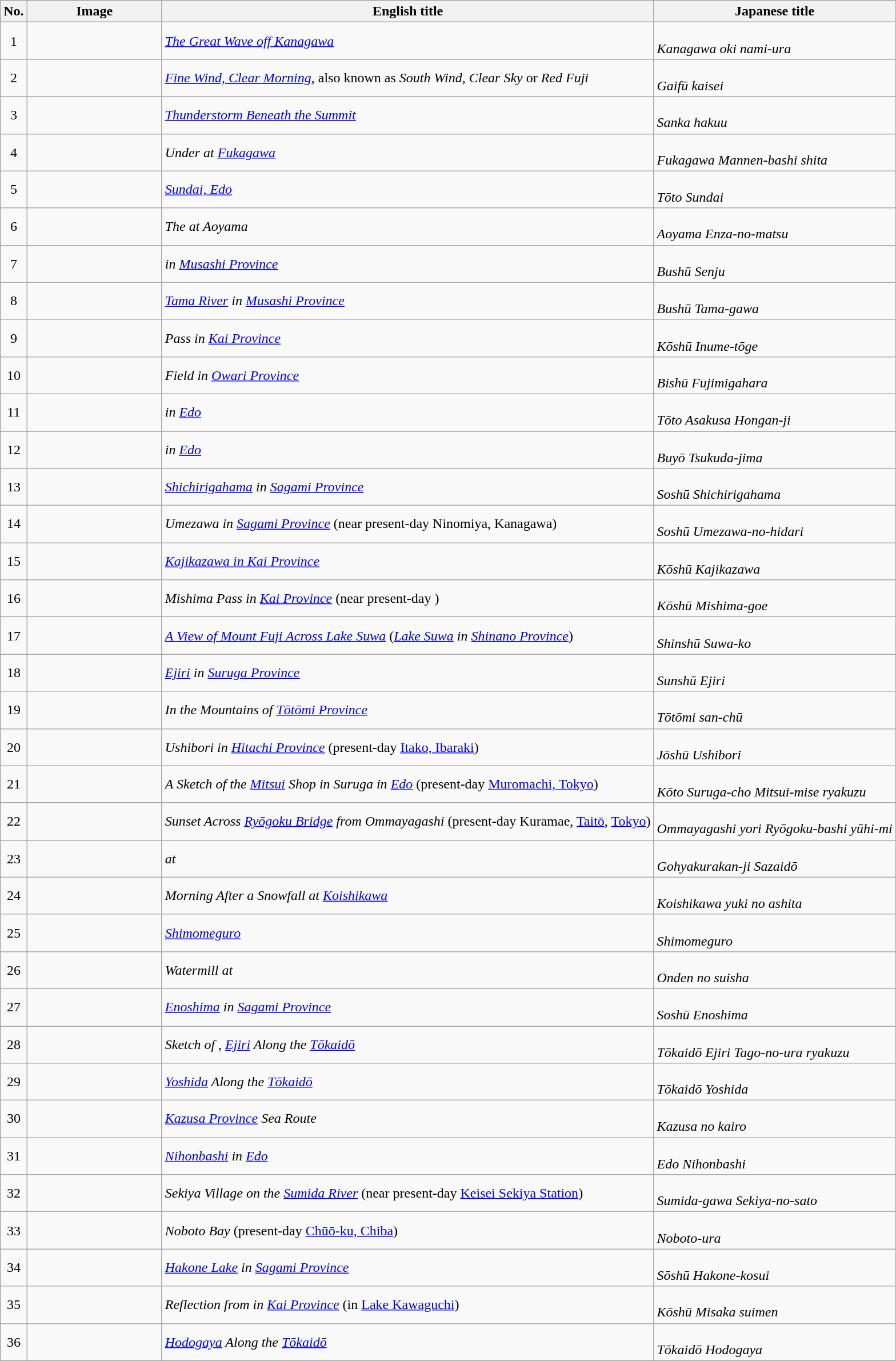<table class="wikitable">
<tr>
<th>No.</th>
<th width="150px">Image</th>
<th>English title</th>
<th>Japanese title</th>
</tr>
<tr>
<td align="center">1</td>
<td></td>
<td><em><a href='#'>The Great Wave off Kanagawa</a></em></td>
<td><br><em>Kanagawa oki nami-ura</em></td>
</tr>
<tr>
<td align="center">2</td>
<td></td>
<td><em><a href='#'>Fine Wind, Clear Morning</a></em>, also known as <em>South Wind, Clear Sky</em> or <em>Red Fuji</em></td>
<td><br><em>Gaifū kaisei</em></td>
</tr>
<tr>
<td align="center">3</td>
<td></td>
<td><em><a href='#'>Thunderstorm Beneath the Summit</a></em></td>
<td><br><em>Sanka hakuu</em></td>
</tr>
<tr>
<td align="center">4</td>
<td></td>
<td><em>Under  at <a href='#'>Fukagawa</a></em></td>
<td><br><em>Fukagawa Mannen-bashi shita</em></td>
</tr>
<tr>
<td align="center">5</td>
<td></td>
<td><em><a href='#'>Sundai, Edo</a></em></td>
<td><br><em>Tōto Sundai</em></td>
</tr>
<tr>
<td align="center">6</td>
<td></td>
<td><em>The  at Aoyama</em></td>
<td><br><em>Aoyama Enza-no-matsu</em></td>
</tr>
<tr>
<td align="center">7</td>
<td></td>
<td><em> in <a href='#'>Musashi Province</a> </em></td>
<td><br><em>Bushū Senju</em></td>
</tr>
<tr>
<td align="center">8</td>
<td></td>
<td><em><a href='#'>Tama River</a> in <a href='#'>Musashi Province</a></em></td>
<td><br><em>Bushū Tama-gawa</em></td>
</tr>
<tr>
<td align="center">9</td>
<td></td>
<td><em> Pass in <a href='#'>Kai Province</a></em></td>
<td><br><em>Kōshū Inume-tōge</em></td>
</tr>
<tr>
<td align="center">10</td>
<td></td>
<td><em> Field in <a href='#'>Owari Province</a></em></td>
<td><br><em>Bishū Fujimigahara</em></td>
</tr>
<tr>
<td align="center">11</td>
<td></td>
<td><em> in <a href='#'>Edo</a></em></td>
<td><br><em>Tōto Asakusa Hongan-ji</em></td>
</tr>
<tr>
<td align="center">12</td>
<td></td>
<td><em> in <a href='#'>Edo</a></em></td>
<td><br><em>Buyō Tsukuda-jima</em></td>
</tr>
<tr>
<td align="center">13</td>
<td></td>
<td><em><a href='#'>Shichirigahama</a> in <a href='#'>Sagami Province</a></em></td>
<td><br><em>Soshū Shichirigahama </em></td>
</tr>
<tr>
<td align="center">14</td>
<td></td>
<td><em>Umezawa in <a href='#'>Sagami Province</a></em> (near present-day Ninomiya, Kanagawa)</td>
<td><br><em>Soshū Umezawa-no-hidari</em></td>
</tr>
<tr>
<td align="center">15</td>
<td></td>
<td><em><a href='#'>Kajikazawa in Kai Province</a></em></td>
<td><br><em>Kōshū Kajikazawa</em></td>
</tr>
<tr>
<td align="center">16</td>
<td></td>
<td><em>Mishima Pass in <a href='#'>Kai Province</a></em> (near present-day )</td>
<td><br><em>Kōshū Mishima-goe</em></td>
</tr>
<tr>
<td align="center">17</td>
<td></td>
<td><em><a href='#'>A View of Mount Fuji Across Lake Suwa</a></em> (<em><a href='#'>Lake Suwa</a> in <a href='#'>Shinano Province</a></em>)</td>
<td><br><em>Shinshū Suwa-ko</em></td>
</tr>
<tr>
<td align="center">18</td>
<td></td>
<td><em><a href='#'>Ejiri</a> in <a href='#'>Suruga Province</a></em></td>
<td><br><em>Sunshū Ejiri</em></td>
</tr>
<tr>
<td align="center">19</td>
<td></td>
<td><em>In the Mountains of <a href='#'>Tōtōmi Province</a></em></td>
<td><br><em>Tōtōmi san-chū</em></td>
</tr>
<tr>
<td align="center">20</td>
<td></td>
<td><em>Ushibori in <a href='#'>Hitachi Province</a></em> (present-day <a href='#'>Itako, Ibaraki</a>)</td>
<td><br><em>Jōshū Ushibori</em></td>
</tr>
<tr>
<td align="center">21</td>
<td></td>
<td><em>A Sketch of the <a href='#'>Mitsui</a> Shop in Suruga in <a href='#'>Edo</a></em> (present-day <a href='#'>Muromachi, Tokyo</a>)</td>
<td><br><em>Kōto Suruga-cho Mitsui-mise ryakuzu</em></td>
</tr>
<tr>
<td align="center">22</td>
<td></td>
<td><em>Sunset Across <a href='#'>Ryōgoku Bridge</a> from Ommayagashi</em> (present-day Kuramae, <a href='#'>Taitō</a>, <a href='#'>Tokyo</a>)</td>
<td><br><em>Ommayagashi yori Ryōgoku-bashi yūhi-mi</em></td>
</tr>
<tr>
<td align="center">23</td>
<td></td>
<td><em> at </em></td>
<td><br><em>Gohyakurakan-ji Sazaidō</em></td>
</tr>
<tr>
<td align="center">24</td>
<td></td>
<td><em>Morning After a Snowfall at <a href='#'>Koishikawa</a></em></td>
<td><br><em>Koishikawa yuki no ashita</em></td>
</tr>
<tr>
<td align="center">25</td>
<td></td>
<td><em><a href='#'>Shimomeguro</a></em></td>
<td><br><em>Shimomeguro</em></td>
</tr>
<tr>
<td align="center">26</td>
<td></td>
<td><em>Watermill at </em></td>
<td><br><em>Onden no suisha</em></td>
</tr>
<tr>
<td align="center">27</td>
<td></td>
<td><em><a href='#'>Enoshima</a> in <a href='#'>Sagami Province</a></em></td>
<td><br><em>Soshū Enoshima</em></td>
</tr>
<tr>
<td align="center">28</td>
<td></td>
<td><em>Sketch of , <a href='#'>Ejiri</a> Along the <a href='#'>Tōkaidō</a></em></td>
<td><br><em>Tōkaidō Ejiri Tago-no-ura ryakuzu</em></td>
</tr>
<tr>
<td align="center">29</td>
<td></td>
<td><em><a href='#'>Yoshida</a> Along the <a href='#'>Tōkaidō</a></em></td>
<td><br><em>Tōkaidō Yoshida</em></td>
</tr>
<tr>
<td align="center">30</td>
<td></td>
<td><em><a href='#'>Kazusa Province</a> Sea Route</em></td>
<td><br><em>Kazusa no kairo</em></td>
</tr>
<tr>
<td align="center">31</td>
<td></td>
<td><em><a href='#'>Nihonbashi</a> in <a href='#'>Edo</a></em></td>
<td><br><em>Edo Nihonbashi</em></td>
</tr>
<tr>
<td align="center">32</td>
<td></td>
<td><em>Sekiya Village on the <a href='#'>Sumida River</a></em> (near present-day <a href='#'>Keisei Sekiya Station</a>)</td>
<td><br><em>Sumida-gawa Sekiya-no-sato</em></td>
</tr>
<tr>
<td align="center">33</td>
<td></td>
<td><em>Noboto Bay</em> (present-day <a href='#'>Chūō-ku, Chiba</a>)</td>
<td><br><em>Noboto-ura</em></td>
</tr>
<tr>
<td align="center">34</td>
<td></td>
<td><em><a href='#'>Hakone Lake</a> in <a href='#'>Sagami Province</a></em></td>
<td><br><em>Sōshū Hakone-kosui</em></td>
</tr>
<tr>
<td align="center">35</td>
<td></td>
<td><em>Reflection from  in <a href='#'>Kai Province</a></em> (in <a href='#'>Lake Kawaguchi</a>)</td>
<td><br><em>Kōshū Misaka suimen</em></td>
</tr>
<tr>
<td align="center">36</td>
<td></td>
<td><em><a href='#'>Hodogaya</a> Along the <a href='#'>Tōkaidō</a></em></td>
<td><br><em>Tōkaidō Hodogaya</em></td>
</tr>
</table>
